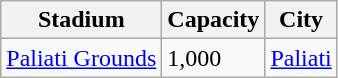<table class="wikitable sortable">
<tr>
<th>Stadium</th>
<th>Capacity</th>
<th>City</th>
</tr>
<tr>
<td><a href='#'>Paliati Grounds</a></td>
<td>1,000</td>
<td><a href='#'>Paliati</a></td>
</tr>
</table>
